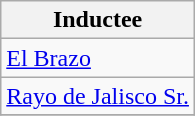<table class="wikitable">
<tr>
<th>Inductee</th>
</tr>
<tr>
<td><a href='#'>El Brazo</a></td>
</tr>
<tr>
<td><a href='#'>Rayo de Jalisco Sr.</a></td>
</tr>
<tr>
</tr>
</table>
